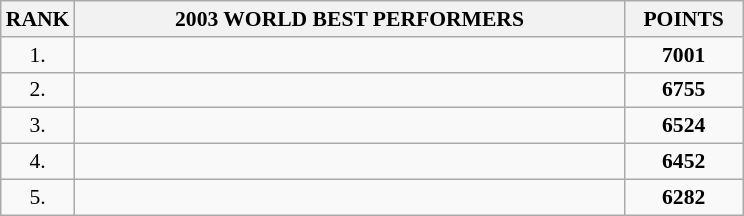<table class="wikitable" style="border-collapse: collapse; font-size: 90%;">
<tr>
<th>RANK</th>
<th align="center" style="width: 25em">2003 WORLD BEST PERFORMERS</th>
<th align="center" style="width: 5em">POINTS</th>
</tr>
<tr>
<td align="center">1.</td>
<td></td>
<td align="center"><strong>7001</strong></td>
</tr>
<tr>
<td align="center">2.</td>
<td></td>
<td align="center"><strong>6755</strong></td>
</tr>
<tr>
<td align="center">3.</td>
<td></td>
<td align="center"><strong>6524</strong></td>
</tr>
<tr>
<td align="center">4.</td>
<td></td>
<td align="center"><strong>6452</strong></td>
</tr>
<tr>
<td align="center">5.</td>
<td></td>
<td align="center"><strong>6282</strong></td>
</tr>
</table>
